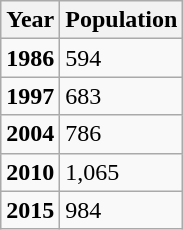<table class="wikitable">
<tr>
<th>Year</th>
<th>Population</th>
</tr>
<tr>
<td><strong>1986</strong></td>
<td>594</td>
</tr>
<tr>
<td><strong>1997</strong></td>
<td>683</td>
</tr>
<tr>
<td><strong>2004</strong></td>
<td>786</td>
</tr>
<tr>
<td><strong>2010</strong></td>
<td>1,065</td>
</tr>
<tr>
<td><strong>2015</strong></td>
<td>984</td>
</tr>
</table>
